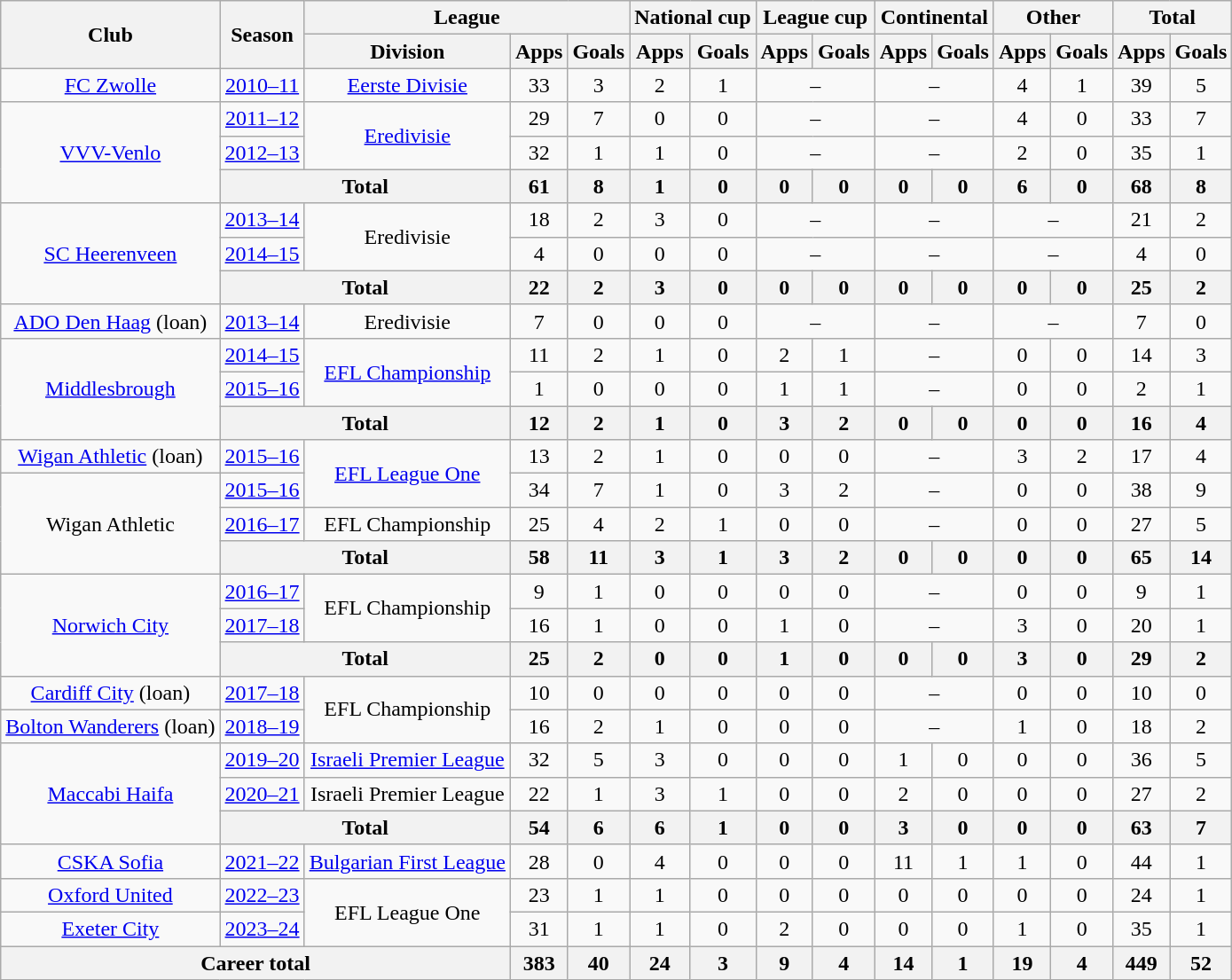<table class="wikitable" style="text-align:center">
<tr>
<th rowspan="2">Club</th>
<th rowspan="2">Season</th>
<th colspan="3">League</th>
<th colspan="2">National cup</th>
<th colspan="2">League cup</th>
<th colspan="2">Continental</th>
<th colspan="2">Other</th>
<th colspan="2">Total</th>
</tr>
<tr>
<th>Division</th>
<th>Apps</th>
<th>Goals</th>
<th>Apps</th>
<th>Goals</th>
<th>Apps</th>
<th>Goals</th>
<th>Apps</th>
<th>Goals</th>
<th>Apps</th>
<th>Goals</th>
<th>Apps</th>
<th>Goals</th>
</tr>
<tr>
<td><a href='#'>FC Zwolle</a></td>
<td><a href='#'>2010–11</a></td>
<td><a href='#'>Eerste Divisie</a></td>
<td>33</td>
<td>3</td>
<td>2</td>
<td>1</td>
<td colspan="2">–</td>
<td colspan="2">–</td>
<td>4</td>
<td>1</td>
<td>39</td>
<td>5</td>
</tr>
<tr>
<td rowspan="3"><a href='#'>VVV-Venlo</a></td>
<td><a href='#'>2011–12</a></td>
<td rowspan="2"><a href='#'>Eredivisie</a></td>
<td>29</td>
<td>7</td>
<td>0</td>
<td>0</td>
<td colspan="2">–</td>
<td colspan="2">–</td>
<td>4</td>
<td>0</td>
<td>33</td>
<td>7</td>
</tr>
<tr>
<td><a href='#'>2012–13</a></td>
<td>32</td>
<td>1</td>
<td>1</td>
<td>0</td>
<td colspan="2">–</td>
<td colspan="2">–</td>
<td>2</td>
<td>0</td>
<td>35</td>
<td>1</td>
</tr>
<tr>
<th colspan="2">Total</th>
<th>61</th>
<th>8</th>
<th>1</th>
<th>0</th>
<th>0</th>
<th>0</th>
<th>0</th>
<th>0</th>
<th>6</th>
<th>0</th>
<th>68</th>
<th>8</th>
</tr>
<tr>
<td rowspan="3"><a href='#'>SC Heerenveen</a></td>
<td><a href='#'>2013–14</a></td>
<td rowspan="2">Eredivisie</td>
<td>18</td>
<td>2</td>
<td>3</td>
<td>0</td>
<td colspan="2">–</td>
<td colspan="2">–</td>
<td colspan="2">–</td>
<td>21</td>
<td>2</td>
</tr>
<tr>
<td><a href='#'>2014–15</a></td>
<td>4</td>
<td>0</td>
<td>0</td>
<td>0</td>
<td colspan="2">–</td>
<td colspan="2">–</td>
<td colspan="2">–</td>
<td>4</td>
<td>0</td>
</tr>
<tr>
<th colspan="2">Total</th>
<th>22</th>
<th>2</th>
<th>3</th>
<th>0</th>
<th>0</th>
<th>0</th>
<th>0</th>
<th>0</th>
<th>0</th>
<th>0</th>
<th>25</th>
<th>2</th>
</tr>
<tr>
<td><a href='#'>ADO Den Haag</a> (loan)</td>
<td><a href='#'>2013–14</a></td>
<td>Eredivisie</td>
<td>7</td>
<td>0</td>
<td>0</td>
<td>0</td>
<td colspan="2">–</td>
<td colspan="2">–</td>
<td colspan="2">–</td>
<td>7</td>
<td>0</td>
</tr>
<tr>
<td rowspan="3"><a href='#'>Middlesbrough</a></td>
<td><a href='#'>2014–15</a></td>
<td rowspan=2><a href='#'>EFL Championship</a></td>
<td>11</td>
<td>2</td>
<td>1</td>
<td>0</td>
<td>2</td>
<td>1</td>
<td colspan="2">–</td>
<td>0</td>
<td>0</td>
<td>14</td>
<td>3</td>
</tr>
<tr>
<td><a href='#'>2015–16</a></td>
<td>1</td>
<td>0</td>
<td>0</td>
<td>0</td>
<td>1</td>
<td>1</td>
<td colspan="2">–</td>
<td>0</td>
<td>0</td>
<td>2</td>
<td>1</td>
</tr>
<tr>
<th colspan="2">Total</th>
<th>12</th>
<th>2</th>
<th>1</th>
<th>0</th>
<th>3</th>
<th>2</th>
<th>0</th>
<th>0</th>
<th>0</th>
<th>0</th>
<th>16</th>
<th>4</th>
</tr>
<tr>
<td><a href='#'>Wigan Athletic</a> (loan)</td>
<td><a href='#'>2015–16</a></td>
<td rowspan=2><a href='#'>EFL League One</a></td>
<td>13</td>
<td>2</td>
<td>1</td>
<td>0</td>
<td>0</td>
<td>0</td>
<td colspan="2">–</td>
<td>3</td>
<td>2</td>
<td>17</td>
<td>4</td>
</tr>
<tr>
<td rowspan="3">Wigan Athletic</td>
<td><a href='#'>2015–16</a></td>
<td>34</td>
<td>7</td>
<td>1</td>
<td>0</td>
<td>3</td>
<td>2</td>
<td colspan="2">–</td>
<td>0</td>
<td>0</td>
<td>38</td>
<td>9</td>
</tr>
<tr>
<td><a href='#'>2016–17</a></td>
<td>EFL Championship</td>
<td>25</td>
<td>4</td>
<td>2</td>
<td>1</td>
<td>0</td>
<td>0</td>
<td colspan="2">–</td>
<td>0</td>
<td>0</td>
<td>27</td>
<td>5</td>
</tr>
<tr>
<th colspan="2">Total</th>
<th>58</th>
<th>11</th>
<th>3</th>
<th>1</th>
<th>3</th>
<th>2</th>
<th>0</th>
<th>0</th>
<th>0</th>
<th>0</th>
<th>65</th>
<th>14</th>
</tr>
<tr>
<td rowspan="3"><a href='#'>Norwich City</a></td>
<td><a href='#'>2016–17</a></td>
<td rowspan=2>EFL Championship</td>
<td>9</td>
<td>1</td>
<td>0</td>
<td>0</td>
<td>0</td>
<td>0</td>
<td colspan="2">–</td>
<td>0</td>
<td>0</td>
<td>9</td>
<td>1</td>
</tr>
<tr>
<td><a href='#'>2017–18</a></td>
<td>16</td>
<td>1</td>
<td>0</td>
<td>0</td>
<td>1</td>
<td>0</td>
<td colspan="2">–</td>
<td>3</td>
<td>0</td>
<td>20</td>
<td>1</td>
</tr>
<tr>
<th colspan="2">Total</th>
<th>25</th>
<th>2</th>
<th>0</th>
<th>0</th>
<th>1</th>
<th>0</th>
<th>0</th>
<th>0</th>
<th>3</th>
<th>0</th>
<th>29</th>
<th>2</th>
</tr>
<tr>
<td><a href='#'>Cardiff City</a> (loan)</td>
<td><a href='#'>2017–18</a></td>
<td rowspan=2>EFL Championship</td>
<td>10</td>
<td>0</td>
<td>0</td>
<td>0</td>
<td>0</td>
<td>0</td>
<td colspan="2">–</td>
<td>0</td>
<td>0</td>
<td>10</td>
<td>0</td>
</tr>
<tr>
<td><a href='#'>Bolton Wanderers</a> (loan)</td>
<td><a href='#'>2018–19</a></td>
<td>16</td>
<td>2</td>
<td>1</td>
<td>0</td>
<td>0</td>
<td>0</td>
<td colspan="2">–</td>
<td>1</td>
<td>0</td>
<td>18</td>
<td>2</td>
</tr>
<tr>
<td rowspan="3"><a href='#'>Maccabi Haifa</a></td>
<td><a href='#'>2019–20</a></td>
<td><a href='#'>Israeli Premier League</a></td>
<td>32</td>
<td>5</td>
<td>3</td>
<td>0</td>
<td>0</td>
<td>0</td>
<td>1</td>
<td>0</td>
<td>0</td>
<td>0</td>
<td>36</td>
<td>5</td>
</tr>
<tr>
<td><a href='#'>2020–21</a></td>
<td>Israeli Premier League</td>
<td>22</td>
<td>1</td>
<td>3</td>
<td>1</td>
<td>0</td>
<td>0</td>
<td>2</td>
<td>0</td>
<td>0</td>
<td>0</td>
<td>27</td>
<td>2</td>
</tr>
<tr>
<th colspan="2">Total</th>
<th>54</th>
<th>6</th>
<th>6</th>
<th>1</th>
<th>0</th>
<th>0</th>
<th>3</th>
<th>0</th>
<th>0</th>
<th>0</th>
<th>63</th>
<th>7</th>
</tr>
<tr>
<td><a href='#'>CSKA Sofia</a></td>
<td><a href='#'>2021–22</a></td>
<td><a href='#'>Bulgarian First League</a></td>
<td>28</td>
<td>0</td>
<td>4</td>
<td>0</td>
<td>0</td>
<td>0</td>
<td>11</td>
<td>1</td>
<td>1</td>
<td>0</td>
<td>44</td>
<td>1</td>
</tr>
<tr>
<td><a href='#'>Oxford United</a></td>
<td><a href='#'>2022–23</a></td>
<td rowspan=2>EFL League One</td>
<td>23</td>
<td>1</td>
<td>1</td>
<td>0</td>
<td>0</td>
<td>0</td>
<td>0</td>
<td>0</td>
<td>0</td>
<td>0</td>
<td>24</td>
<td>1</td>
</tr>
<tr>
<td><a href='#'>Exeter City</a></td>
<td><a href='#'>2023–24</a></td>
<td>31</td>
<td>1</td>
<td>1</td>
<td>0</td>
<td>2</td>
<td>0</td>
<td>0</td>
<td>0</td>
<td>1</td>
<td>0</td>
<td>35</td>
<td>1</td>
</tr>
<tr>
<th colspan="3">Career total</th>
<th>383</th>
<th>40</th>
<th>24</th>
<th>3</th>
<th>9</th>
<th>4</th>
<th>14</th>
<th>1</th>
<th>19</th>
<th>4</th>
<th>449</th>
<th>52</th>
</tr>
</table>
